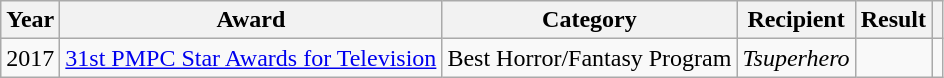<table class="wikitable">
<tr>
<th>Year</th>
<th>Award</th>
<th>Category</th>
<th>Recipient</th>
<th>Result</th>
<th></th>
</tr>
<tr>
<td>2017</td>
<td><a href='#'>31st PMPC Star Awards for Television</a></td>
<td>Best Horror/Fantasy Program</td>
<td><em>Tsuperhero</em></td>
<td></td>
<td></td>
</tr>
</table>
